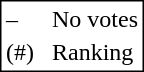<table style="border:1px solid black;">
<tr>
<td>–</td>
<td> </td>
<td>No votes</td>
</tr>
<tr>
<td>(#)</td>
<td> </td>
<td>Ranking</td>
</tr>
</table>
